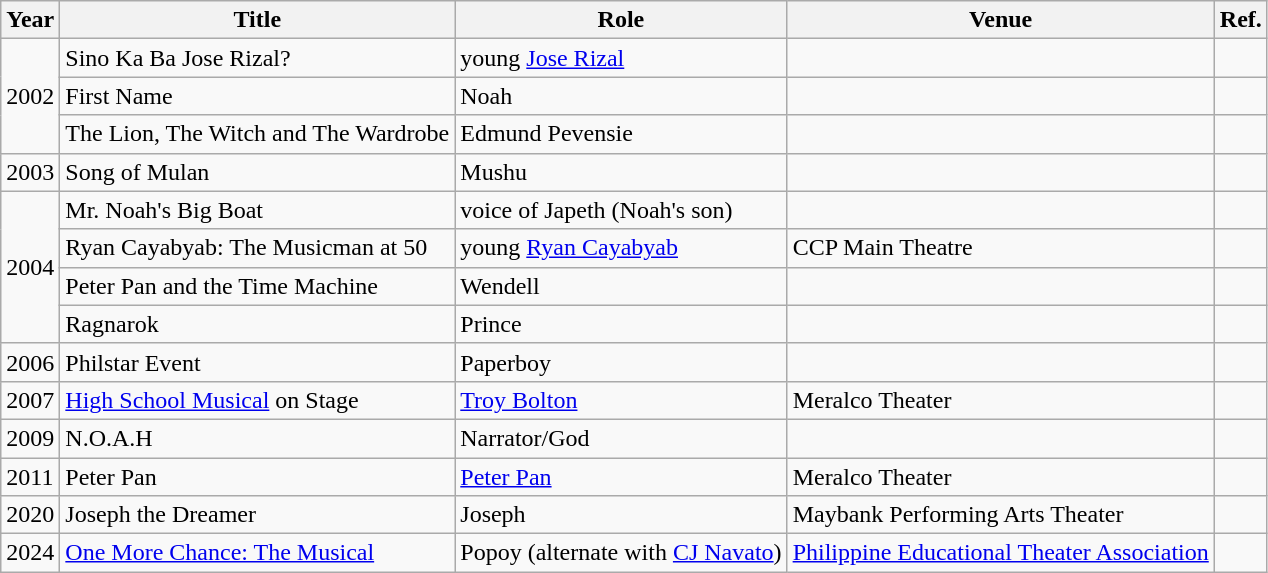<table class="wikitable sortable">
<tr>
<th>Year</th>
<th>Title</th>
<th>Role</th>
<th>Venue</th>
<th>Ref.</th>
</tr>
<tr>
<td rowspan="3">2002</td>
<td>Sino Ka Ba Jose Rizal?</td>
<td>young <a href='#'>Jose Rizal</a></td>
<td></td>
<td></td>
</tr>
<tr>
<td>First Name</td>
<td>Noah</td>
<td></td>
<td></td>
</tr>
<tr>
<td>The Lion, The Witch and The Wardrobe</td>
<td>Edmund Pevensie</td>
<td></td>
<td></td>
</tr>
<tr>
<td>2003</td>
<td>Song of Mulan</td>
<td>Mushu</td>
<td></td>
<td></td>
</tr>
<tr>
<td rowspan="4">2004</td>
<td>Mr. Noah's Big Boat</td>
<td>voice of Japeth (Noah's son)</td>
<td></td>
<td></td>
</tr>
<tr>
<td>Ryan Cayabyab: The Musicman at 50</td>
<td>young <a href='#'>Ryan Cayabyab</a></td>
<td>CCP Main Theatre</td>
<td></td>
</tr>
<tr>
<td>Peter Pan and the Time Machine</td>
<td>Wendell</td>
<td></td>
<td></td>
</tr>
<tr>
<td>Ragnarok</td>
<td>Prince</td>
<td></td>
<td></td>
</tr>
<tr>
<td>2006</td>
<td>Philstar Event</td>
<td>Paperboy</td>
<td></td>
<td></td>
</tr>
<tr>
<td>2007</td>
<td><a href='#'>High School Musical</a> on Stage</td>
<td><a href='#'>Troy Bolton</a></td>
<td>Meralco Theater</td>
<td></td>
</tr>
<tr>
<td>2009</td>
<td>N.O.A.H</td>
<td>Narrator/God</td>
<td></td>
<td></td>
</tr>
<tr>
<td>2011</td>
<td>Peter Pan</td>
<td><a href='#'>Peter Pan</a></td>
<td>Meralco Theater</td>
<td></td>
</tr>
<tr>
<td>2020</td>
<td>Joseph the Dreamer</td>
<td>Joseph</td>
<td>Maybank Performing Arts Theater</td>
<td></td>
</tr>
<tr>
<td>2024</td>
<td><a href='#'>One More Chance: The Musical</a></td>
<td>Popoy (alternate with <a href='#'>CJ Navato</a>)</td>
<td><a href='#'>Philippine Educational Theater Association</a></td>
<td></td>
</tr>
</table>
